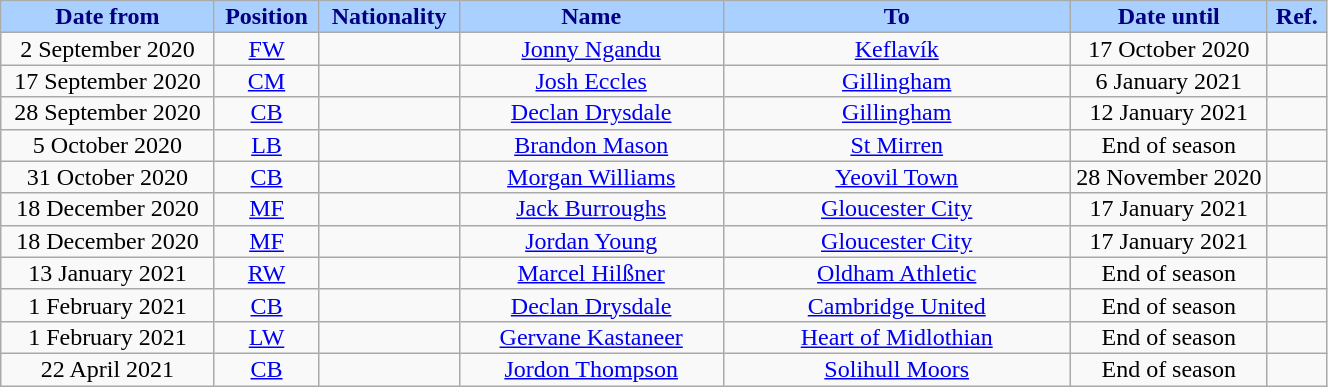<table class="wikitable sortable alternance" style="font-size:100%; text-align:center; line-height:14px; width:70%;">
<tr>
<th style="background:#AAD0FF; color:#000080; width:120px;">Date from</th>
<th style="background:#AAD0FF; color:#000080; width:50px;">Position</th>
<th style="background:#AAD0FF; color:#000080; width:50px;">Nationality</th>
<th style="background:#AAD0FF; color:#000080; width:150px;">Name</th>
<th style="background:#AAD0FF; color:#000080; width:200px;">To</th>
<th style="background:#AAD0FF; color:#000080; width:110px;">Date until</th>
<th style="background:#AAD0FF; color:#000080; width:25px;">Ref.</th>
</tr>
<tr>
<td>2 September 2020</td>
<td><a href='#'>FW</a></td>
<td></td>
<td><a href='#'>Jonny Ngandu</a></td>
<td> <a href='#'>Keflavík</a></td>
<td>17 October 2020</td>
<td></td>
</tr>
<tr>
<td>17 September 2020</td>
<td><a href='#'>CM</a></td>
<td></td>
<td><a href='#'>Josh Eccles</a></td>
<td> <a href='#'>Gillingham</a></td>
<td>6 January 2021</td>
<td></td>
</tr>
<tr>
<td>28 September 2020</td>
<td><a href='#'>CB</a></td>
<td></td>
<td><a href='#'>Declan Drysdale</a></td>
<td> <a href='#'>Gillingham</a></td>
<td>12 January 2021</td>
<td></td>
</tr>
<tr>
<td>5 October 2020</td>
<td><a href='#'>LB</a></td>
<td></td>
<td><a href='#'>Brandon Mason</a></td>
<td> <a href='#'>St Mirren</a></td>
<td>End of season</td>
<td></td>
</tr>
<tr>
<td>31 October 2020</td>
<td><a href='#'>CB</a></td>
<td></td>
<td><a href='#'>Morgan Williams</a></td>
<td> <a href='#'>Yeovil Town</a></td>
<td>28 November 2020</td>
<td></td>
</tr>
<tr>
<td>18 December 2020</td>
<td><a href='#'>MF</a></td>
<td></td>
<td><a href='#'>Jack Burroughs</a></td>
<td> <a href='#'>Gloucester City</a></td>
<td>17 January 2021</td>
<td></td>
</tr>
<tr>
<td>18 December 2020</td>
<td><a href='#'>MF</a></td>
<td></td>
<td><a href='#'>Jordan Young</a></td>
<td> <a href='#'>Gloucester City</a></td>
<td>17 January 2021</td>
<td></td>
</tr>
<tr>
<td>13 January 2021</td>
<td><a href='#'>RW</a></td>
<td></td>
<td><a href='#'>Marcel Hilßner</a></td>
<td> <a href='#'>Oldham Athletic</a></td>
<td>End of season</td>
<td></td>
</tr>
<tr>
<td>1 February 2021</td>
<td><a href='#'>CB</a></td>
<td></td>
<td><a href='#'>Declan Drysdale</a></td>
<td> <a href='#'>Cambridge United</a></td>
<td>End of season</td>
<td></td>
</tr>
<tr>
<td>1 February 2021</td>
<td><a href='#'>LW</a></td>
<td></td>
<td><a href='#'>Gervane Kastaneer</a></td>
<td> <a href='#'>Heart of Midlothian</a></td>
<td>End of season</td>
<td></td>
</tr>
<tr>
<td>22 April 2021</td>
<td><a href='#'>CB</a></td>
<td></td>
<td><a href='#'>Jordon Thompson</a></td>
<td> <a href='#'>Solihull Moors</a></td>
<td>End of season</td>
<td></td>
</tr>
</table>
